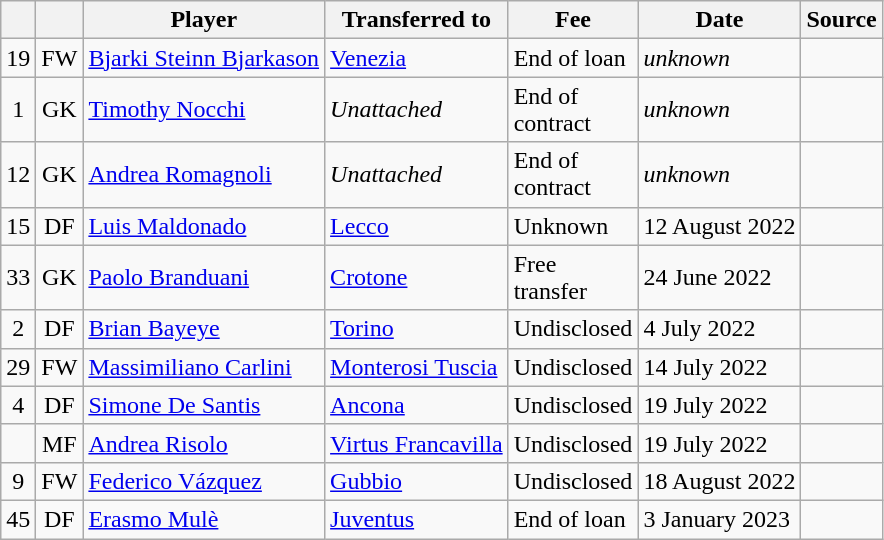<table class="wikitable plainrowheaders sortable">
<tr>
<th></th>
<th></th>
<th scope=col>Player</th>
<th>Transferred to</th>
<th !scope=col; style="width: 65px;">Fee</th>
<th scope=col>Date</th>
<th scope=col>Source</th>
</tr>
<tr>
<td align=center>19</td>
<td align=center>FW</td>
<td> <a href='#'>Bjarki Steinn Bjarkason</a></td>
<td> <a href='#'>Venezia</a></td>
<td>End of loan</td>
<td><em>unknown</em></td>
<td></td>
</tr>
<tr>
<td align=center>1</td>
<td align=center>GK</td>
<td> <a href='#'>Timothy Nocchi</a></td>
<td><em>Unattached</em></td>
<td>End of contract</td>
<td><em>unknown</em></td>
<td></td>
</tr>
<tr>
<td align=center>12</td>
<td align=center>GK</td>
<td> <a href='#'>Andrea Romagnoli</a></td>
<td><em>Unattached</em></td>
<td>End of contract</td>
<td><em>unknown</em></td>
<td></td>
</tr>
<tr>
<td align=center>15</td>
<td align=center>DF</td>
<td> <a href='#'>Luis Maldonado</a></td>
<td> <a href='#'>Lecco</a></td>
<td>Unknown</td>
<td>12 August 2022</td>
<td></td>
</tr>
<tr>
<td align=center>33</td>
<td align=center>GK</td>
<td> <a href='#'>Paolo Branduani</a></td>
<td> <a href='#'>Crotone</a></td>
<td>Free transfer</td>
<td>24 June 2022</td>
<td></td>
</tr>
<tr>
<td align=center>2</td>
<td align=center>DF</td>
<td> <a href='#'>Brian Bayeye</a></td>
<td> <a href='#'>Torino</a></td>
<td>Undisclosed</td>
<td>4 July 2022</td>
<td></td>
</tr>
<tr>
<td align=center>29</td>
<td align=center>FW</td>
<td> <a href='#'>Massimiliano Carlini</a></td>
<td> <a href='#'>Monterosi Tuscia</a></td>
<td>Undisclosed</td>
<td>14 July 2022</td>
<td></td>
</tr>
<tr>
<td align=center>4</td>
<td align=center>DF</td>
<td> <a href='#'>Simone De Santis</a></td>
<td> <a href='#'>Ancona</a></td>
<td>Undisclosed</td>
<td>19 July 2022</td>
<td></td>
</tr>
<tr>
<td align=center></td>
<td align=center>MF</td>
<td> <a href='#'>Andrea Risolo</a></td>
<td> <a href='#'>Virtus Francavilla</a></td>
<td>Undisclosed</td>
<td>19 July 2022</td>
<td></td>
</tr>
<tr>
<td align=center>9</td>
<td align=center>FW</td>
<td> <a href='#'>Federico Vázquez</a></td>
<td> <a href='#'>Gubbio</a></td>
<td>Undisclosed</td>
<td>18 August 2022</td>
<td></td>
</tr>
<tr>
<td align=center>45</td>
<td align=center>DF</td>
<td> <a href='#'>Erasmo Mulè</a></td>
<td> <a href='#'>Juventus</a></td>
<td>End of loan</td>
<td>3 January 2023</td>
<td></td>
</tr>
</table>
